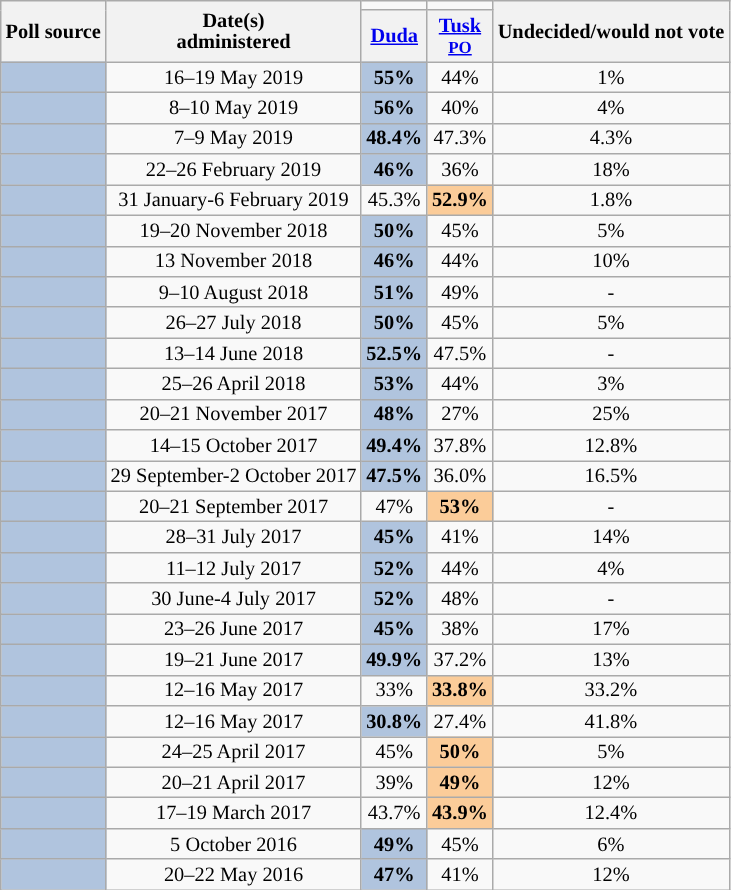<table class="wikitable" style="text-align:center;font-size:85%;line-height:14px;">
<tr>
<th rowspan="2">Poll source</th>
<th rowspan="2">Date(s)<br>administered</th>
<td></td>
<td></td>
<th rowspan="2">Undecided/would not vote</th>
</tr>
<tr>
<th><a href='#'>Duda</a><br></th>
<th><a href='#'>Tusk</a><br><small><a href='#'>PO</a></small></th>
</tr>
<tr>
<td style="background:lightsteelblue;"></td>
<td>16–19 May 2019</td>
<td style="background:lightsteelblue;"><strong>55%</strong></td>
<td>44%</td>
<td>1%</td>
</tr>
<tr>
<td style="background:lightsteelblue;"></td>
<td>8–10 May 2019</td>
<td style="background:lightsteelblue;"><strong>56%</strong></td>
<td>40%</td>
<td>4%</td>
</tr>
<tr>
<td style="background:lightsteelblue;"></td>
<td>7–9 May 2019</td>
<td style="background:lightsteelblue;"><strong>48.4%</strong></td>
<td>47.3%</td>
<td>4.3%</td>
</tr>
<tr>
<td style="background:lightsteelblue;"></td>
<td>22–26 February 2019</td>
<td style="background:lightsteelblue;"><strong>46%</strong></td>
<td>36%</td>
<td>18%</td>
</tr>
<tr>
<td style="background:lightsteelblue;"></td>
<td>31 January-6 February 2019</td>
<td>45.3%</td>
<td style="background:#fbcc99;"><strong>52.9%</strong></td>
<td>1.8%</td>
</tr>
<tr>
<td style="background:lightsteelblue;"></td>
<td>19–20 November 2018</td>
<td style="background:lightsteelblue;"><strong>50%</strong></td>
<td>45%</td>
<td>5%</td>
</tr>
<tr>
<td style="background:lightsteelblue;"></td>
<td>13 November 2018</td>
<td style="background:lightsteelblue;"><strong>46%</strong></td>
<td>44%</td>
<td>10%</td>
</tr>
<tr>
<td style="background:lightsteelblue;"></td>
<td>9–10 August 2018</td>
<td style="background:lightsteelblue;"><strong>51%</strong></td>
<td>49%</td>
<td>-</td>
</tr>
<tr>
<td style="background:lightsteelblue;"></td>
<td>26–27 July 2018</td>
<td style="background:lightsteelblue;"><strong>50%</strong></td>
<td>45%</td>
<td>5%</td>
</tr>
<tr>
<td style="background:lightsteelblue;"></td>
<td>13–14 June 2018</td>
<td style="background:lightsteelblue;"><strong>52.5%</strong></td>
<td>47.5%</td>
<td>-</td>
</tr>
<tr>
<td style="background:lightsteelblue;"></td>
<td>25–26 April 2018</td>
<td style="background:lightsteelblue;"><strong>53%</strong></td>
<td>44%</td>
<td>3%</td>
</tr>
<tr>
<td style="background:lightsteelblue;"></td>
<td>20–21 November 2017</td>
<td style="background:lightsteelblue;"><strong>48%</strong></td>
<td>27%</td>
<td>25%</td>
</tr>
<tr>
<td style="background:lightsteelblue;"></td>
<td>14–15 October 2017</td>
<td style="background:lightsteelblue;"><strong>49.4%</strong></td>
<td>37.8%</td>
<td>12.8%</td>
</tr>
<tr>
<td style="background:lightsteelblue;"></td>
<td>29 September-2 October 2017</td>
<td style="background:lightsteelblue;"><strong>47.5%</strong></td>
<td>36.0%</td>
<td>16.5%</td>
</tr>
<tr>
<td style="background:lightsteelblue;"></td>
<td>20–21 September 2017</td>
<td>47%</td>
<td style="background:#fbcc99;"><strong>53%</strong></td>
<td>-</td>
</tr>
<tr>
<td style="background:lightsteelblue;"></td>
<td>28–31 July 2017</td>
<td style="background:lightsteelblue;"><strong>45%</strong></td>
<td>41%</td>
<td>14%</td>
</tr>
<tr>
<td style="background:lightsteelblue;"></td>
<td>11–12 July 2017</td>
<td style="background:lightsteelblue;"><strong>52%</strong></td>
<td>44%</td>
<td>4%</td>
</tr>
<tr>
<td style="background:lightsteelblue;"></td>
<td>30 June-4 July 2017</td>
<td style="background:lightsteelblue;"><strong>52%</strong></td>
<td>48%</td>
<td>-</td>
</tr>
<tr>
<td style="background:lightsteelblue;"></td>
<td>23–26 June 2017</td>
<td style="background:lightsteelblue;"><strong>45%</strong></td>
<td>38%</td>
<td>17%</td>
</tr>
<tr>
<td style="background:lightsteelblue;"></td>
<td>19–21 June 2017</td>
<td style="background:lightsteelblue;"><strong>49.9%</strong></td>
<td>37.2%</td>
<td>13%</td>
</tr>
<tr>
<td style="background:lightsteelblue;"></td>
<td>12–16 May 2017</td>
<td>33%</td>
<td style="background:#fbcc99;"><strong>33.8%</strong></td>
<td>33.2%</td>
</tr>
<tr>
<td style="background:lightsteelblue;"></td>
<td>12–16 May 2017</td>
<td style="background:lightsteelblue;"><strong>30.8%</strong></td>
<td>27.4%</td>
<td>41.8%</td>
</tr>
<tr>
<td style="background:lightsteelblue;"></td>
<td>24–25 April 2017</td>
<td>45%</td>
<td style="background:#fbcc99;"><strong>50%</strong></td>
<td>5%</td>
</tr>
<tr>
<td style="background:lightsteelblue;"></td>
<td>20–21 April 2017</td>
<td>39%</td>
<td style="background:#fbcc99;"><strong>49%</strong></td>
<td>12%</td>
</tr>
<tr>
<td style="background:lightsteelblue;"></td>
<td>17–19 March 2017</td>
<td>43.7%</td>
<td style="background:#fbcc99;"><strong>43.9%</strong></td>
<td>12.4%</td>
</tr>
<tr>
<td style="background:lightsteelblue;"></td>
<td>5 October 2016</td>
<td style="background:lightsteelblue;"><strong>49%</strong></td>
<td>45%</td>
<td>6%</td>
</tr>
<tr>
<td style="background:lightsteelblue;"></td>
<td>20–22 May 2016</td>
<td style="background:lightsteelblue;"><strong>47%</strong></td>
<td>41%</td>
<td>12%</td>
</tr>
</table>
